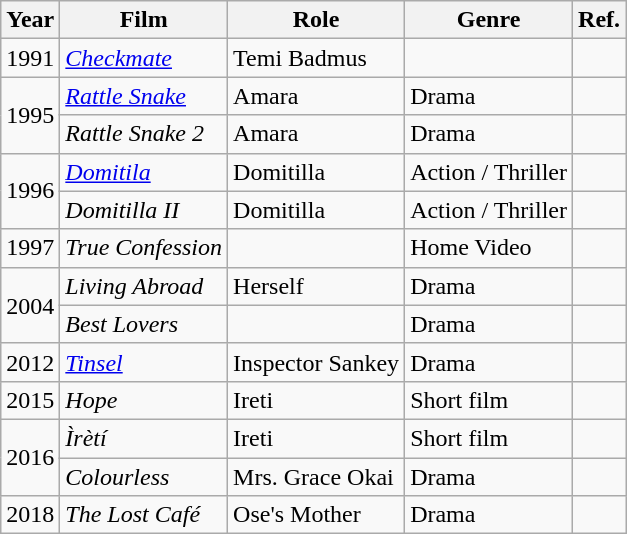<table class="wikitable">
<tr>
<th>Year</th>
<th>Film</th>
<th>Role</th>
<th>Genre</th>
<th>Ref.</th>
</tr>
<tr>
<td>1991</td>
<td><em><a href='#'>Checkmate</a></em></td>
<td>Temi Badmus</td>
<td></td>
<td></td>
</tr>
<tr>
<td rowspan="2">1995</td>
<td><em><a href='#'>Rattle Snake</a></em></td>
<td>Amara</td>
<td>Drama</td>
<td></td>
</tr>
<tr>
<td><em>Rattle Snake 2</em></td>
<td>Amara</td>
<td>Drama</td>
<td></td>
</tr>
<tr>
<td rowspan="2">1996</td>
<td><em><a href='#'>Domitila</a></em></td>
<td>Domitilla</td>
<td>Action / Thriller</td>
<td></td>
</tr>
<tr>
<td><em>Domitilla II</em></td>
<td>Domitilla</td>
<td>Action / Thriller</td>
<td></td>
</tr>
<tr>
<td>1997</td>
<td><em>True Confession</em></td>
<td></td>
<td>Home Video</td>
<td></td>
</tr>
<tr>
<td rowspan="2">2004</td>
<td><em>Living Abroad</em></td>
<td>Herself</td>
<td>Drama</td>
<td></td>
</tr>
<tr>
<td><em>Best Lovers</em></td>
<td></td>
<td>Drama</td>
<td></td>
</tr>
<tr>
<td>2012</td>
<td><em><a href='#'>Tinsel</a></em></td>
<td>Inspector Sankey</td>
<td>Drama</td>
<td></td>
</tr>
<tr>
<td>2015</td>
<td><em>Hope</em></td>
<td>Ireti</td>
<td>Short film</td>
<td></td>
</tr>
<tr>
<td rowspan="2">2016</td>
<td><em>Ìrètí</em></td>
<td>Ireti</td>
<td>Short film</td>
<td></td>
</tr>
<tr>
<td><em>Colourless</em></td>
<td>Mrs. Grace Okai</td>
<td>Drama</td>
<td></td>
</tr>
<tr>
<td>2018</td>
<td><em>The Lost Café</em></td>
<td>Ose's Mother</td>
<td>Drama</td>
<td></td>
</tr>
</table>
